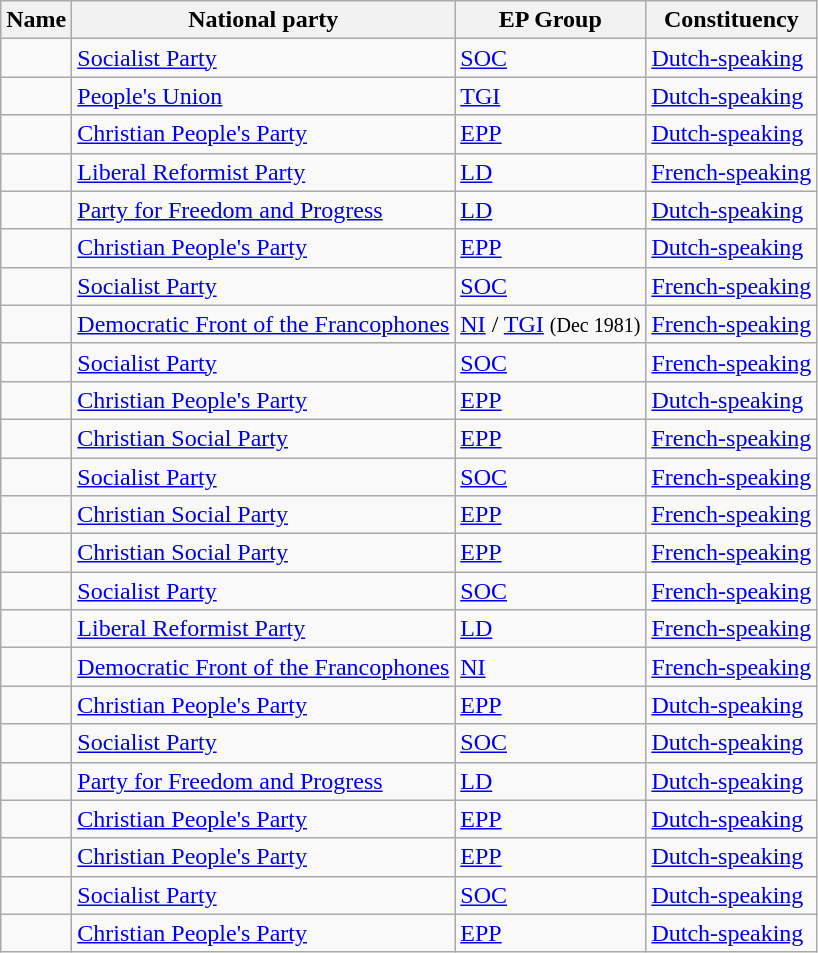<table class="sortable wikitable">
<tr>
<th>Name</th>
<th>National party</th>
<th>EP Group</th>
<th>Constituency</th>
</tr>
<tr>
<td></td>
<td> <a href='#'>Socialist Party</a></td>
<td> <a href='#'>SOC</a></td>
<td><a href='#'>Dutch-speaking</a></td>
</tr>
<tr>
<td></td>
<td> <a href='#'>People's Union</a></td>
<td> <a href='#'>TGI</a></td>
<td><a href='#'>Dutch-speaking</a></td>
</tr>
<tr>
<td></td>
<td> <a href='#'>Christian People's Party</a></td>
<td> <a href='#'>EPP</a></td>
<td><a href='#'>Dutch-speaking</a></td>
</tr>
<tr>
<td></td>
<td> <a href='#'>Liberal Reformist Party</a></td>
<td> <a href='#'>LD</a></td>
<td><a href='#'>French-speaking</a></td>
</tr>
<tr>
<td></td>
<td> <a href='#'>Party for Freedom and Progress</a></td>
<td> <a href='#'>LD</a></td>
<td><a href='#'>Dutch-speaking</a></td>
</tr>
<tr>
<td></td>
<td> <a href='#'>Christian People's Party</a></td>
<td> <a href='#'>EPP</a></td>
<td><a href='#'>Dutch-speaking</a></td>
</tr>
<tr>
<td></td>
<td> <a href='#'>Socialist Party</a></td>
<td> <a href='#'>SOC</a></td>
<td><a href='#'>French-speaking</a></td>
</tr>
<tr>
<td></td>
<td> <a href='#'>Democratic Front of the Francophones</a></td>
<td> <a href='#'>NI</a> /  <a href='#'>TGI</a> <small>(Dec 1981)</small></td>
<td><a href='#'>French-speaking</a></td>
</tr>
<tr>
<td></td>
<td> <a href='#'>Socialist Party</a></td>
<td> <a href='#'>SOC</a></td>
<td><a href='#'>French-speaking</a></td>
</tr>
<tr>
<td></td>
<td> <a href='#'>Christian People's Party</a></td>
<td> <a href='#'>EPP</a></td>
<td><a href='#'>Dutch-speaking</a></td>
</tr>
<tr>
<td></td>
<td> <a href='#'>Christian Social Party</a></td>
<td> <a href='#'>EPP</a></td>
<td><a href='#'>French-speaking</a></td>
</tr>
<tr>
<td></td>
<td> <a href='#'>Socialist Party</a></td>
<td> <a href='#'>SOC</a></td>
<td><a href='#'>French-speaking</a></td>
</tr>
<tr>
<td></td>
<td> <a href='#'>Christian Social Party</a></td>
<td> <a href='#'>EPP</a></td>
<td><a href='#'>French-speaking</a></td>
</tr>
<tr>
<td></td>
<td> <a href='#'>Christian Social Party</a></td>
<td> <a href='#'>EPP</a></td>
<td><a href='#'>French-speaking</a></td>
</tr>
<tr>
<td></td>
<td> <a href='#'>Socialist Party</a></td>
<td> <a href='#'>SOC</a></td>
<td><a href='#'>French-speaking</a></td>
</tr>
<tr>
<td></td>
<td> <a href='#'>Liberal Reformist Party</a></td>
<td> <a href='#'>LD</a></td>
<td><a href='#'>French-speaking</a></td>
</tr>
<tr>
<td></td>
<td> <a href='#'>Democratic Front of the Francophones</a></td>
<td> <a href='#'>NI</a></td>
<td><a href='#'>French-speaking</a></td>
</tr>
<tr>
<td></td>
<td> <a href='#'>Christian People's Party</a></td>
<td> <a href='#'>EPP</a></td>
<td><a href='#'>Dutch-speaking</a></td>
</tr>
<tr>
<td></td>
<td> <a href='#'>Socialist Party</a></td>
<td> <a href='#'>SOC</a></td>
<td><a href='#'>Dutch-speaking</a></td>
</tr>
<tr>
<td></td>
<td> <a href='#'>Party for Freedom and Progress</a></td>
<td> <a href='#'>LD</a></td>
<td><a href='#'>Dutch-speaking</a></td>
</tr>
<tr>
<td></td>
<td> <a href='#'>Christian People's Party</a></td>
<td> <a href='#'>EPP</a></td>
<td><a href='#'>Dutch-speaking</a></td>
</tr>
<tr>
<td></td>
<td> <a href='#'>Christian People's Party</a></td>
<td> <a href='#'>EPP</a></td>
<td><a href='#'>Dutch-speaking</a></td>
</tr>
<tr>
<td></td>
<td> <a href='#'>Socialist Party</a></td>
<td> <a href='#'>SOC</a></td>
<td><a href='#'>Dutch-speaking</a></td>
</tr>
<tr>
<td></td>
<td> <a href='#'>Christian People's Party</a></td>
<td> <a href='#'>EPP</a></td>
<td><a href='#'>Dutch-speaking</a></td>
</tr>
</table>
